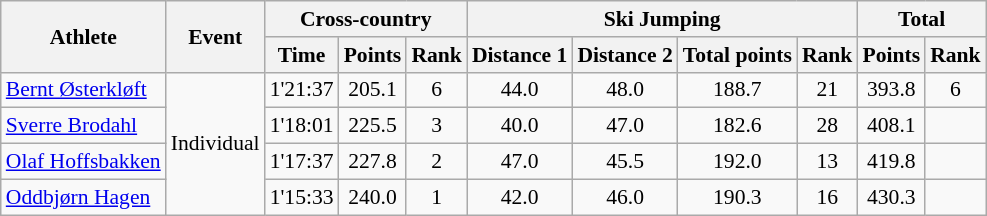<table class="wikitable" style="font-size:90%">
<tr>
<th rowspan="2">Athlete</th>
<th rowspan="2">Event</th>
<th colspan="3">Cross-country</th>
<th colspan="4">Ski Jumping</th>
<th colspan="2">Total</th>
</tr>
<tr>
<th>Time</th>
<th>Points</th>
<th>Rank</th>
<th>Distance 1</th>
<th>Distance 2</th>
<th>Total points</th>
<th>Rank</th>
<th>Points</th>
<th>Rank</th>
</tr>
<tr>
<td><a href='#'>Bernt Østerkløft</a></td>
<td rowspan="4">Individual</td>
<td align="center">1'21:37</td>
<td align="center">205.1</td>
<td align="center">6</td>
<td align="center">44.0</td>
<td align="center">48.0</td>
<td align="center">188.7</td>
<td align="center">21</td>
<td align="center">393.8</td>
<td align="center">6</td>
</tr>
<tr>
<td><a href='#'>Sverre Brodahl</a></td>
<td align="center">1'18:01</td>
<td align="center">225.5</td>
<td align="center">3</td>
<td align="center">40.0</td>
<td align="center">47.0</td>
<td align="center">182.6</td>
<td align="center">28</td>
<td align="center">408.1</td>
<td align="center"></td>
</tr>
<tr>
<td><a href='#'>Olaf Hoffsbakken</a></td>
<td align="center">1'17:37</td>
<td align="center">227.8</td>
<td align="center">2</td>
<td align="center">47.0</td>
<td align="center">45.5</td>
<td align="center">192.0</td>
<td align="center">13</td>
<td align="center">419.8</td>
<td align="center"></td>
</tr>
<tr>
<td><a href='#'>Oddbjørn Hagen</a></td>
<td align="center">1'15:33</td>
<td align="center">240.0</td>
<td align="center">1</td>
<td align="center">42.0</td>
<td align="center">46.0</td>
<td align="center">190.3</td>
<td align="center">16</td>
<td align="center">430.3</td>
<td align="center"></td>
</tr>
</table>
